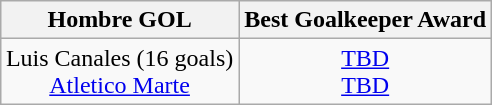<table class="wikitable" style="margin: 0 auto;">
<tr>
<th>Hombre GOL</th>
<th>Best Goalkeeper Award</th>
</tr>
<tr>
<td align=center> Luis Canales (16 goals) <br> <a href='#'>Atletico Marte</a></td>
<td align=center> <a href='#'>TBD</a> <br><a href='#'>TBD</a></td>
</tr>
</table>
